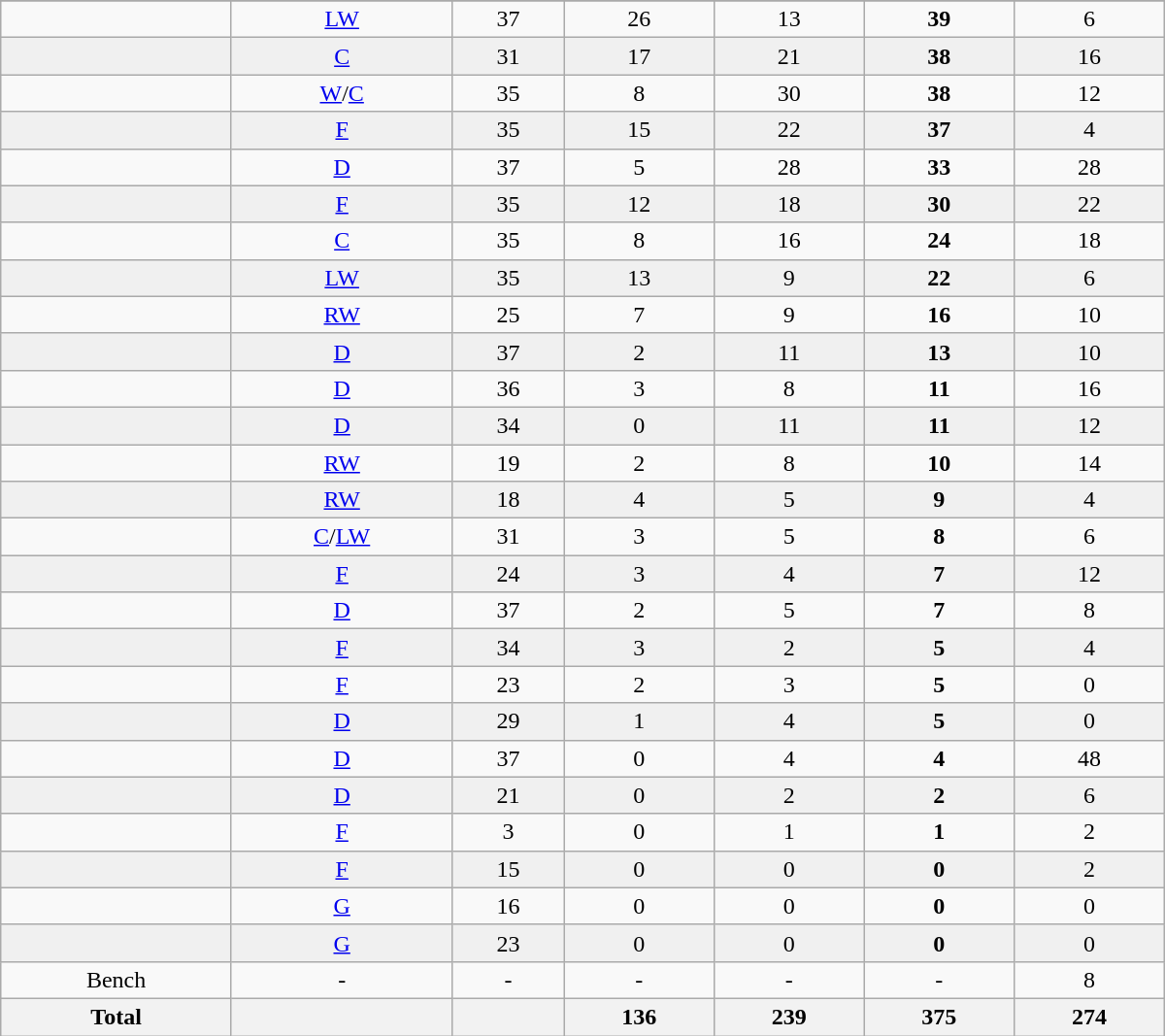<table class="wikitable sortable" width=800>
<tr align="center">
</tr>
<tr align="center" bgcolor="">
<td></td>
<td><a href='#'>LW</a></td>
<td>37</td>
<td>26</td>
<td>13</td>
<td><strong>39</strong></td>
<td>6</td>
</tr>
<tr align="center" bgcolor="f0f0f0">
<td></td>
<td><a href='#'>C</a></td>
<td>31</td>
<td>17</td>
<td>21</td>
<td><strong>38</strong></td>
<td>16</td>
</tr>
<tr align="center" bgcolor="">
<td></td>
<td><a href='#'>W</a>/<a href='#'>C</a></td>
<td>35</td>
<td>8</td>
<td>30</td>
<td><strong>38</strong></td>
<td>12</td>
</tr>
<tr align="center" bgcolor="f0f0f0">
<td></td>
<td><a href='#'>F</a></td>
<td>35</td>
<td>15</td>
<td>22</td>
<td><strong>37</strong></td>
<td>4</td>
</tr>
<tr align="center" bgcolor="">
<td></td>
<td><a href='#'>D</a></td>
<td>37</td>
<td>5</td>
<td>28</td>
<td><strong>33</strong></td>
<td>28</td>
</tr>
<tr align="center" bgcolor="f0f0f0">
<td></td>
<td><a href='#'>F</a></td>
<td>35</td>
<td>12</td>
<td>18</td>
<td><strong>30</strong></td>
<td>22</td>
</tr>
<tr align="center" bgcolor="">
<td></td>
<td><a href='#'>C</a></td>
<td>35</td>
<td>8</td>
<td>16</td>
<td><strong>24</strong></td>
<td>18</td>
</tr>
<tr align="center" bgcolor="f0f0f0">
<td></td>
<td><a href='#'>LW</a></td>
<td>35</td>
<td>13</td>
<td>9</td>
<td><strong>22</strong></td>
<td>6</td>
</tr>
<tr align="center" bgcolor="">
<td></td>
<td><a href='#'>RW</a></td>
<td>25</td>
<td>7</td>
<td>9</td>
<td><strong>16</strong></td>
<td>10</td>
</tr>
<tr align="center" bgcolor="f0f0f0">
<td></td>
<td><a href='#'>D</a></td>
<td>37</td>
<td>2</td>
<td>11</td>
<td><strong>13</strong></td>
<td>10</td>
</tr>
<tr align="center" bgcolor="">
<td></td>
<td><a href='#'>D</a></td>
<td>36</td>
<td>3</td>
<td>8</td>
<td><strong>11</strong></td>
<td>16</td>
</tr>
<tr align="center" bgcolor="f0f0f0">
<td></td>
<td><a href='#'>D</a></td>
<td>34</td>
<td>0</td>
<td>11</td>
<td><strong>11</strong></td>
<td>12</td>
</tr>
<tr align="center" bgcolor="">
<td></td>
<td><a href='#'>RW</a></td>
<td>19</td>
<td>2</td>
<td>8</td>
<td><strong>10</strong></td>
<td>14</td>
</tr>
<tr align="center" bgcolor="f0f0f0">
<td></td>
<td><a href='#'>RW</a></td>
<td>18</td>
<td>4</td>
<td>5</td>
<td><strong>9</strong></td>
<td>4</td>
</tr>
<tr align="center" bgcolor="">
<td></td>
<td><a href='#'>C</a>/<a href='#'>LW</a></td>
<td>31</td>
<td>3</td>
<td>5</td>
<td><strong>8</strong></td>
<td>6</td>
</tr>
<tr align="center" bgcolor="f0f0f0">
<td></td>
<td><a href='#'>F</a></td>
<td>24</td>
<td>3</td>
<td>4</td>
<td><strong>7</strong></td>
<td>12</td>
</tr>
<tr align="center" bgcolor="">
<td></td>
<td><a href='#'>D</a></td>
<td>37</td>
<td>2</td>
<td>5</td>
<td><strong>7</strong></td>
<td>8</td>
</tr>
<tr align="center" bgcolor="f0f0f0">
<td></td>
<td><a href='#'>F</a></td>
<td>34</td>
<td>3</td>
<td>2</td>
<td><strong>5</strong></td>
<td>4</td>
</tr>
<tr align="center" bgcolor="">
<td></td>
<td><a href='#'>F</a></td>
<td>23</td>
<td>2</td>
<td>3</td>
<td><strong>5</strong></td>
<td>0</td>
</tr>
<tr align="center" bgcolor="f0f0f0">
<td></td>
<td><a href='#'>D</a></td>
<td>29</td>
<td>1</td>
<td>4</td>
<td><strong>5</strong></td>
<td>0</td>
</tr>
<tr align="center" bgcolor="">
<td></td>
<td><a href='#'>D</a></td>
<td>37</td>
<td>0</td>
<td>4</td>
<td><strong>4</strong></td>
<td>48</td>
</tr>
<tr align="center" bgcolor="f0f0f0">
<td></td>
<td><a href='#'>D</a></td>
<td>21</td>
<td>0</td>
<td>2</td>
<td><strong>2</strong></td>
<td>6</td>
</tr>
<tr align="center" bgcolor="">
<td></td>
<td><a href='#'>F</a></td>
<td>3</td>
<td>0</td>
<td>1</td>
<td><strong>1</strong></td>
<td>2</td>
</tr>
<tr align="center" bgcolor="f0f0f0">
<td></td>
<td><a href='#'>F</a></td>
<td>15</td>
<td>0</td>
<td>0</td>
<td><strong>0</strong></td>
<td>2</td>
</tr>
<tr align="center" bgcolor="">
<td></td>
<td><a href='#'>G</a></td>
<td>16</td>
<td>0</td>
<td>0</td>
<td><strong>0</strong></td>
<td>0</td>
</tr>
<tr align="center" bgcolor="f0f0f0">
<td></td>
<td><a href='#'>G</a></td>
<td>23</td>
<td>0</td>
<td>0</td>
<td><strong>0</strong></td>
<td>0</td>
</tr>
<tr align="center" bgcolor="">
<td>Bench</td>
<td>-</td>
<td>-</td>
<td>-</td>
<td>-</td>
<td>-</td>
<td>8</td>
</tr>
<tr>
<th>Total</th>
<th></th>
<th></th>
<th>136</th>
<th>239</th>
<th>375</th>
<th>274</th>
</tr>
</table>
